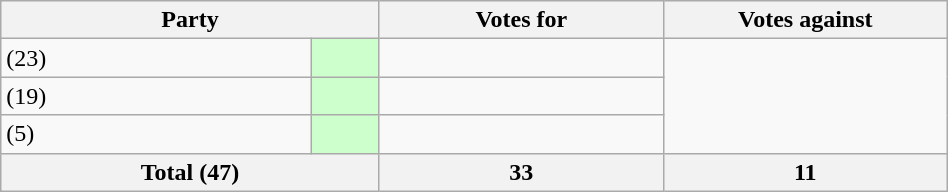<table class="wikitable"  style="float:right; width:50%;">
<tr>
<th style="width:20%;" colspan="2">Party</th>
<th style="width:15%;">Votes for</th>
<th style="width:15%;">Votes against</th>
</tr>
<tr>
<td> (23)</td>
<td style="background-color:#CCFFCC;"></td>
<td></td>
</tr>
<tr>
<td> (19)</td>
<td style="background-color:#CCFFCC;"></td>
<td></td>
</tr>
<tr>
<td> (5)</td>
<td style="background-color:#CCFFCC;"></td>
<td></td>
</tr>
<tr>
<th colspan=2>Total (47)</th>
<th>33</th>
<th>11</th>
</tr>
</table>
